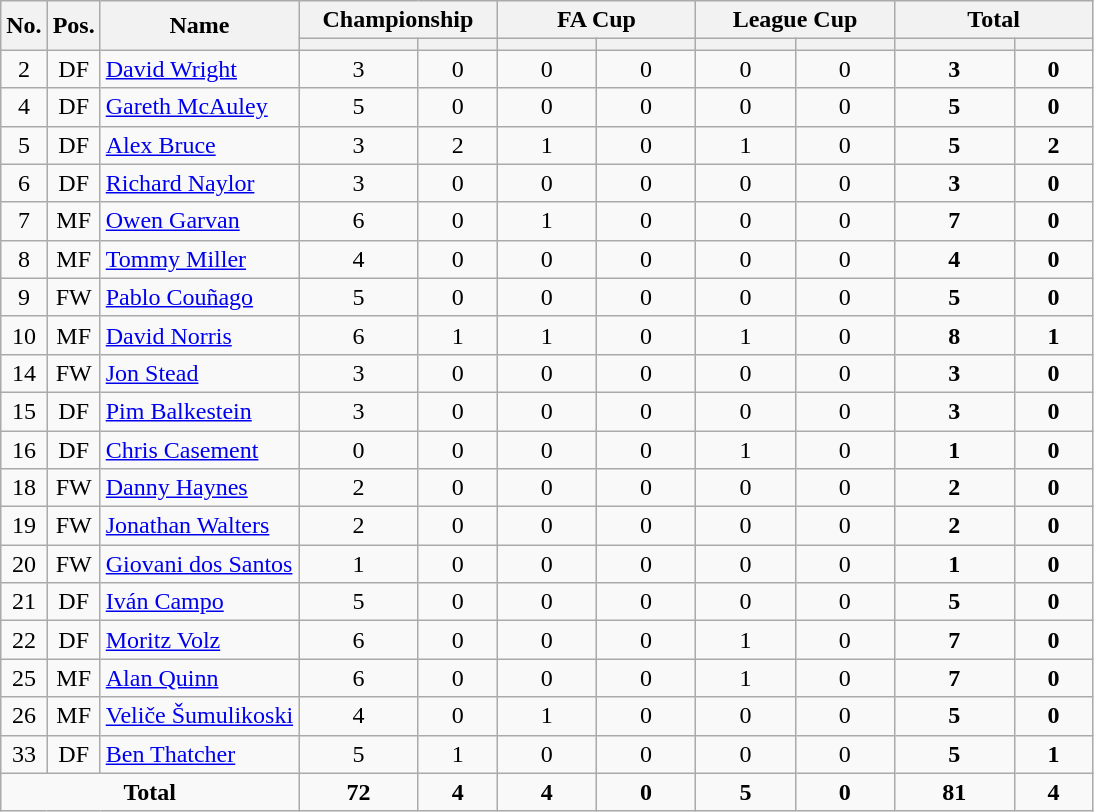<table class="wikitable sortable" style="text-align: center;">
<tr>
<th rowspan="2">No.</th>
<th rowspan="2">Pos.</th>
<th rowspan="2">Name</th>
<th colspan="2" width=125>Championship</th>
<th colspan="2" width=125>FA Cup</th>
<th colspan="2" width=125>League Cup</th>
<th colspan="2" width=125>Total</th>
</tr>
<tr>
<th></th>
<th></th>
<th></th>
<th></th>
<th></th>
<th></th>
<th></th>
<th></th>
</tr>
<tr>
<td>2</td>
<td>DF</td>
<td align="left"> <a href='#'>David Wright</a></td>
<td>3</td>
<td>0</td>
<td>0</td>
<td>0</td>
<td>0</td>
<td>0</td>
<td><strong>3</strong></td>
<td><strong>0</strong></td>
</tr>
<tr>
<td>4</td>
<td>DF</td>
<td align="left"> <a href='#'>Gareth McAuley</a></td>
<td>5</td>
<td>0</td>
<td>0</td>
<td>0</td>
<td>0</td>
<td>0</td>
<td><strong>5</strong></td>
<td><strong>0</strong></td>
</tr>
<tr>
<td>5</td>
<td>DF</td>
<td align="left"> <a href='#'>Alex Bruce</a></td>
<td>3</td>
<td>2</td>
<td>1</td>
<td>0</td>
<td>1</td>
<td>0</td>
<td><strong>5</strong></td>
<td><strong>2</strong></td>
</tr>
<tr>
<td>6</td>
<td>DF</td>
<td align="left"> <a href='#'>Richard Naylor</a></td>
<td>3</td>
<td>0</td>
<td>0</td>
<td>0</td>
<td>0</td>
<td>0</td>
<td><strong>3</strong></td>
<td><strong>0</strong></td>
</tr>
<tr>
<td>7</td>
<td>MF</td>
<td align="left"> <a href='#'>Owen Garvan</a></td>
<td>6</td>
<td>0</td>
<td>1</td>
<td>0</td>
<td>0</td>
<td>0</td>
<td><strong>7</strong></td>
<td><strong>0</strong></td>
</tr>
<tr>
<td>8</td>
<td>MF</td>
<td align="left"> <a href='#'>Tommy Miller</a></td>
<td>4</td>
<td>0</td>
<td>0</td>
<td>0</td>
<td>0</td>
<td>0</td>
<td><strong>4</strong></td>
<td><strong>0</strong></td>
</tr>
<tr>
<td>9</td>
<td>FW</td>
<td align="left"> <a href='#'>Pablo Couñago</a></td>
<td>5</td>
<td>0</td>
<td>0</td>
<td>0</td>
<td>0</td>
<td>0</td>
<td><strong>5</strong></td>
<td><strong>0</strong></td>
</tr>
<tr>
<td>10</td>
<td>MF</td>
<td align="left"> <a href='#'>David Norris</a></td>
<td>6</td>
<td>1</td>
<td>1</td>
<td>0</td>
<td>1</td>
<td>0</td>
<td><strong>8</strong></td>
<td><strong>1</strong></td>
</tr>
<tr>
<td>14</td>
<td>FW</td>
<td align="left"> <a href='#'>Jon Stead</a></td>
<td>3</td>
<td>0</td>
<td>0</td>
<td>0</td>
<td>0</td>
<td>0</td>
<td><strong>3</strong></td>
<td><strong>0</strong></td>
</tr>
<tr>
<td>15</td>
<td>DF</td>
<td align="left"> <a href='#'>Pim Balkestein</a></td>
<td>3</td>
<td>0</td>
<td>0</td>
<td>0</td>
<td>0</td>
<td>0</td>
<td><strong>3</strong></td>
<td><strong>0</strong></td>
</tr>
<tr>
<td>16</td>
<td>DF</td>
<td align="left"> <a href='#'>Chris Casement</a></td>
<td>0</td>
<td>0</td>
<td>0</td>
<td>0</td>
<td>1</td>
<td>0</td>
<td><strong>1</strong></td>
<td><strong>0</strong></td>
</tr>
<tr>
<td>18</td>
<td>FW</td>
<td align="left"> <a href='#'>Danny Haynes</a></td>
<td>2</td>
<td>0</td>
<td>0</td>
<td>0</td>
<td>0</td>
<td>0</td>
<td><strong>2</strong></td>
<td><strong>0</strong></td>
</tr>
<tr>
<td>19</td>
<td>FW</td>
<td align="left"> <a href='#'>Jonathan Walters</a></td>
<td>2</td>
<td>0</td>
<td>0</td>
<td>0</td>
<td>0</td>
<td>0</td>
<td><strong>2</strong></td>
<td><strong>0</strong></td>
</tr>
<tr>
<td>20</td>
<td>FW</td>
<td align="left"> <a href='#'>Giovani dos Santos</a></td>
<td>1</td>
<td>0</td>
<td>0</td>
<td>0</td>
<td>0</td>
<td>0</td>
<td><strong>1</strong></td>
<td><strong>0</strong></td>
</tr>
<tr>
<td>21</td>
<td>DF</td>
<td align="left"> <a href='#'>Iván Campo</a></td>
<td>5</td>
<td>0</td>
<td>0</td>
<td>0</td>
<td>0</td>
<td>0</td>
<td><strong>5</strong></td>
<td><strong>0</strong></td>
</tr>
<tr>
<td>22</td>
<td>DF</td>
<td align="left"> <a href='#'>Moritz Volz</a></td>
<td>6</td>
<td>0</td>
<td>0</td>
<td>0</td>
<td>1</td>
<td>0</td>
<td><strong>7</strong></td>
<td><strong>0</strong></td>
</tr>
<tr>
<td>25</td>
<td>MF</td>
<td align="left"> <a href='#'>Alan Quinn</a></td>
<td>6</td>
<td>0</td>
<td>0</td>
<td>0</td>
<td>1</td>
<td>0</td>
<td><strong>7</strong></td>
<td><strong>0</strong></td>
</tr>
<tr>
<td>26</td>
<td>MF</td>
<td align="left"> <a href='#'>Veliče Šumulikoski</a></td>
<td>4</td>
<td>0</td>
<td>1</td>
<td>0</td>
<td>0</td>
<td>0</td>
<td><strong>5</strong></td>
<td><strong>0</strong></td>
</tr>
<tr>
<td>33</td>
<td>DF</td>
<td align="left"> <a href='#'>Ben Thatcher</a></td>
<td>5</td>
<td>1</td>
<td>0</td>
<td>0</td>
<td>0</td>
<td>0</td>
<td><strong>5</strong></td>
<td><strong>1</strong></td>
</tr>
<tr>
<td colspan=3><strong>Total</strong></td>
<td><strong>72</strong></td>
<td><strong>4</strong></td>
<td><strong>4</strong></td>
<td><strong>0</strong></td>
<td><strong>5</strong></td>
<td><strong>0</strong></td>
<td><strong>81</strong></td>
<td><strong>4</strong></td>
</tr>
</table>
